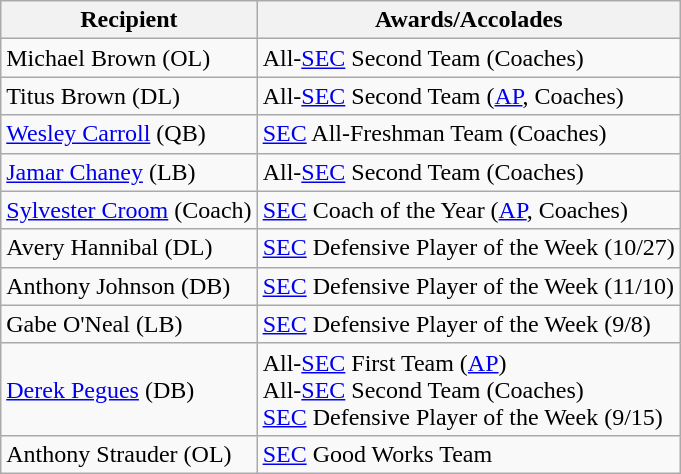<table class="wikitable">
<tr>
<th>Recipient</th>
<th>Awards/Accolades</th>
</tr>
<tr>
<td>Michael Brown (OL)</td>
<td>All-<a href='#'>SEC</a> Second Team (Coaches)</td>
</tr>
<tr>
<td>Titus Brown (DL)</td>
<td>All-<a href='#'>SEC</a> Second Team (<a href='#'>AP</a>, Coaches)</td>
</tr>
<tr>
<td><a href='#'>Wesley Carroll</a> (QB)</td>
<td><a href='#'>SEC</a> All-Freshman Team (Coaches)</td>
</tr>
<tr>
<td><a href='#'>Jamar Chaney</a> (LB)</td>
<td>All-<a href='#'>SEC</a> Second Team (Coaches)</td>
</tr>
<tr>
<td><a href='#'>Sylvester Croom</a> (Coach)</td>
<td><a href='#'>SEC</a> Coach of the Year (<a href='#'>AP</a>, Coaches)</td>
</tr>
<tr>
<td>Avery Hannibal (DL)</td>
<td><a href='#'>SEC</a> Defensive Player of the Week (10/27)</td>
</tr>
<tr>
<td>Anthony Johnson (DB)</td>
<td><a href='#'>SEC</a> Defensive Player of the Week (11/10)</td>
</tr>
<tr>
<td>Gabe O'Neal (LB)</td>
<td><a href='#'>SEC</a> Defensive Player of the Week (9/8)</td>
</tr>
<tr>
<td><a href='#'>Derek Pegues</a> (DB)</td>
<td>All-<a href='#'>SEC</a> First Team (<a href='#'>AP</a>)<br>All-<a href='#'>SEC</a> Second Team (Coaches)<br><a href='#'>SEC</a> Defensive Player of the Week (9/15)</td>
</tr>
<tr>
<td>Anthony Strauder (OL)</td>
<td><a href='#'>SEC</a> Good Works Team</td>
</tr>
</table>
